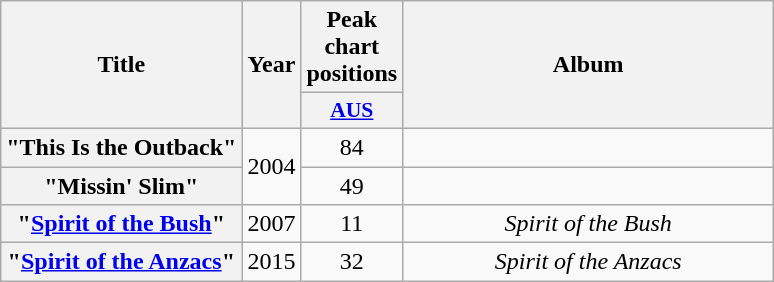<table class="wikitable plainrowheaders" style="text-align:center;" border="1">
<tr>
<th scope="col" rowspan="2">Title</th>
<th scope="col" rowspan="2">Year</th>
<th scope="col" colspan="1">Peak chart positions</th>
<th scope="col" rowspan="2" style="width:15em;">Album</th>
</tr>
<tr>
<th scope="col" style="width:3.7em;font-size:90%;"><a href='#'>AUS</a><br></th>
</tr>
<tr>
<th scope="row">"This Is the Outback"</th>
<td rowspan="2">2004</td>
<td>84</td>
<td></td>
</tr>
<tr>
<th scope="row">"Missin' Slim" <br></th>
<td>49</td>
<td></td>
</tr>
<tr>
<th scope="row">"<a href='#'>Spirit of the Bush</a>" <br></th>
<td>2007</td>
<td>11</td>
<td><em>Spirit of the Bush</em></td>
</tr>
<tr>
<th scope="row">"<a href='#'>Spirit of the Anzacs</a>" <br></th>
<td>2015</td>
<td>32</td>
<td><em>Spirit of the Anzacs</em></td>
</tr>
</table>
